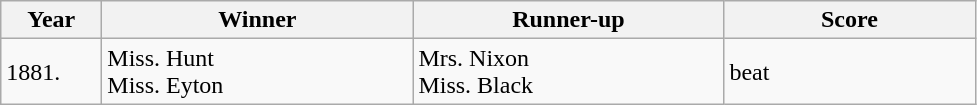<table class="wikitable">
<tr>
<th style="width:60px;">Year</th>
<th style="width:200px;">Winner</th>
<th style="width:200px;">Runner-up</th>
<th style="width:160px;">Score</th>
</tr>
<tr>
<td>1881.</td>
<td> Miss. Hunt<br> Miss. Eyton</td>
<td> Mrs. Nixon<br>  Miss. Black</td>
<td>beat</td>
</tr>
</table>
